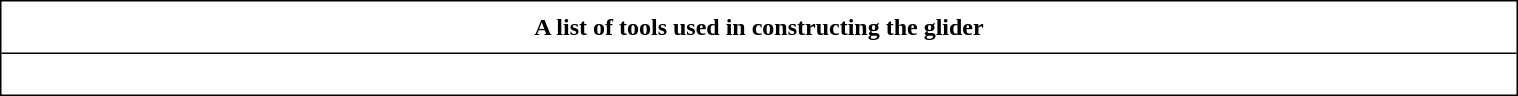<table cellspacing="0" cellpadding="8" align="center" width="80%" style="border:1px solid black">
<tr>
<td colspan="2" align="center" style="border-bottom:1px solid black"><strong>A list of tools used in constructing the glider</strong></td>
</tr>
<tr>
<td valign="top" style="font-size:8pt"><br></td>
<td valign="top" style="font-size:8pt"><br></td>
</tr>
<tr>
</tr>
</table>
